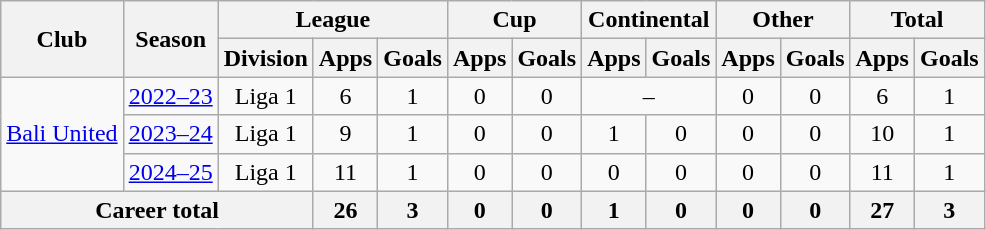<table class="wikitable" style="text-align: center">
<tr>
<th rowspan="2">Club</th>
<th rowspan="2">Season</th>
<th colspan="3">League</th>
<th colspan="2">Cup</th>
<th colspan="2">Continental</th>
<th colspan="2">Other</th>
<th colspan="2">Total</th>
</tr>
<tr>
<th>Division</th>
<th>Apps</th>
<th>Goals</th>
<th>Apps</th>
<th>Goals</th>
<th>Apps</th>
<th>Goals</th>
<th>Apps</th>
<th>Goals</th>
<th>Apps</th>
<th>Goals</th>
</tr>
<tr>
<td rowspan="3" valign="center"><a href='#'>Bali United</a></td>
<td><a href='#'>2022–23</a></td>
<td rowspan="1" valign="center">Liga 1</td>
<td>6</td>
<td>1</td>
<td>0</td>
<td>0</td>
<td colspan="2">–</td>
<td>0</td>
<td>0</td>
<td>6</td>
<td>1</td>
</tr>
<tr>
<td><a href='#'>2023–24</a></td>
<td>Liga 1</td>
<td>9</td>
<td>1</td>
<td>0</td>
<td>0</td>
<td>1</td>
<td>0</td>
<td>0</td>
<td>0</td>
<td>10</td>
<td>1</td>
</tr>
<tr>
<td><a href='#'>2024–25</a></td>
<td>Liga 1</td>
<td>11</td>
<td>1</td>
<td>0</td>
<td>0</td>
<td>0</td>
<td>0</td>
<td>0</td>
<td>0</td>
<td>11</td>
<td>1</td>
</tr>
<tr>
<th colspan=3>Career total</th>
<th>26</th>
<th>3</th>
<th>0</th>
<th>0</th>
<th>1</th>
<th>0</th>
<th>0</th>
<th>0</th>
<th>27</th>
<th>3</th>
</tr>
</table>
